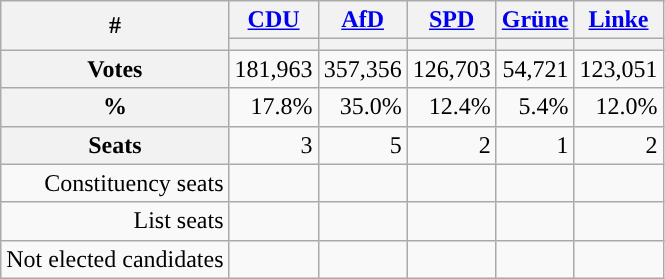<table class="wikitable" style="text-align:right;vertical-align:top">
<tr>
<th rowspan="2">#</th>
<th class="wikitable sortable"><a href='#'>CDU</a></th>
<th class="wikitable sortable"><a href='#'>AfD</a></th>
<th class="wikitable sortable"><a href='#'>SPD</a></th>
<th class="wikitable sortable"><a href='#'>Grüne</a></th>
<th class="wikitable sortable"><a href='#'>Linke</a></th>
</tr>
<tr>
<th class="wikitable sortable" style="background:"></th>
<th class="wikitable sortable" style="background:"></th>
<th class="wikitable sortable" style="background:"></th>
<th class="wikitable sortable" style="background:"></th>
<th class="wikitable sortable" style="background:"></th>
</tr>
<tr>
<th>Votes</th>
<td>181,963</td>
<td>357,356</td>
<td>126,703</td>
<td>54,721</td>
<td>123,051</td>
</tr>
<tr>
<th>%</th>
<td>17.8%</td>
<td>35.0%</td>
<td>12.4%</td>
<td>5.4%</td>
<td>12.0%</td>
</tr>
<tr>
<th>Seats</th>
<td>3</td>
<td>5</td>
<td>2</td>
<td>1</td>
<td>2</td>
</tr>
<tr style="vertical-align:top">
<td>Constituency seats</td>
<td></td>
<td></td>
<td></td>
<td></td>
<td></td>
</tr>
<tr style="vertical-align:top">
<td>List seats</td>
<td></td>
<td></td>
<td></td>
<td></td>
<td></td>
</tr>
<tr style="vertical-align:top">
<td>Not elected candidates</td>
<td><div><br>
</div></td>
<td><div><br>

</div></td>
<td><div><br>
</div></td>
<td><div><br>
</div></td>
<td><div><br>
</div></td>
</tr>
</table>
